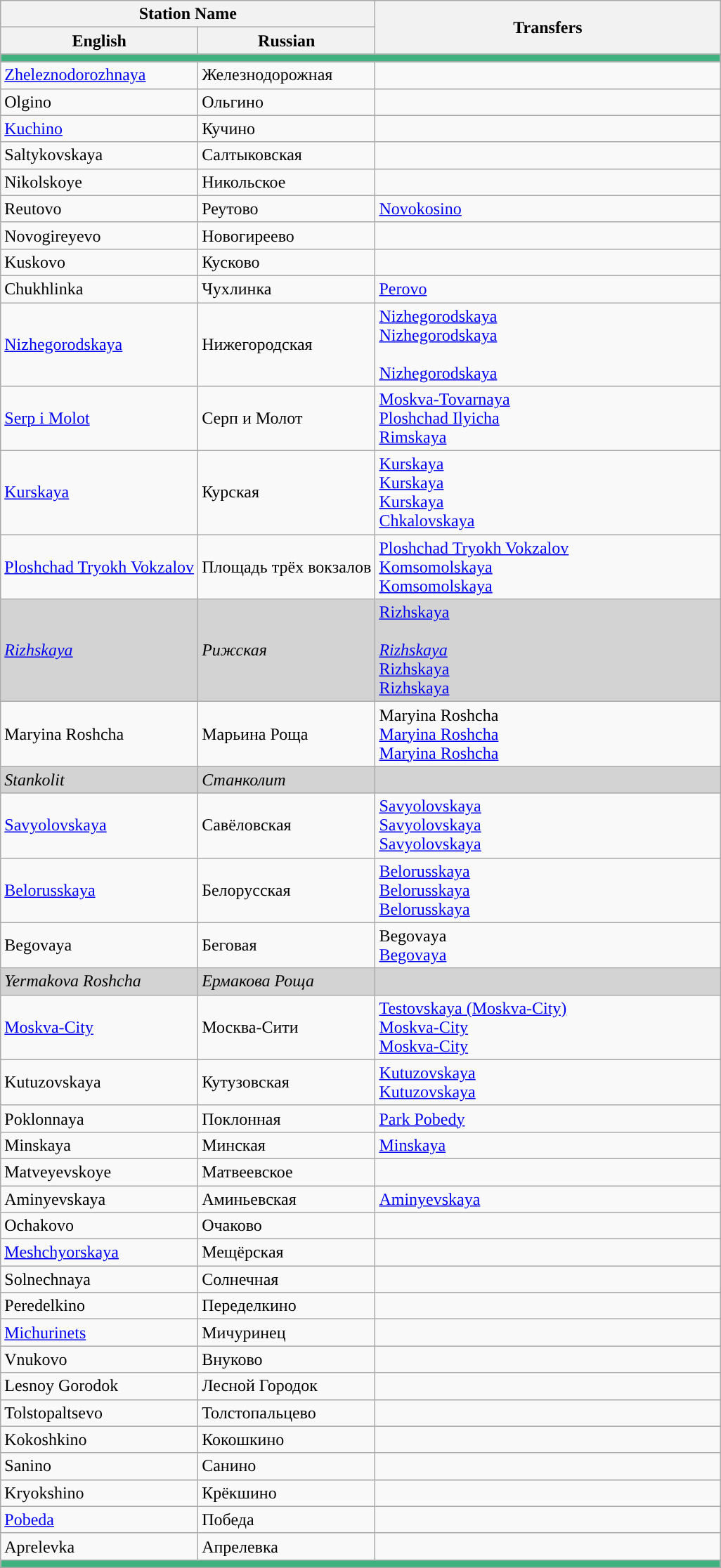<table class="wikitable">
<tr>
<th colspan="2" style="min-width: 165px;">Station Name</th>
<th rowspan="2" style="min-width: 320px;">Transfers</th>
</tr>
<tr>
<th>English</th>
<th>Russian</th>
</tr>
<tr style="background: #40b280; height: 2pt">
<td colspan="3"></td>
</tr>
<tr>
<td><a href='#'>Zheleznodorozhnaya</a></td>
<td>Железнодорожная</td>
<td></td>
</tr>
<tr>
<td>Olgino</td>
<td>Ольгино</td>
<td></td>
</tr>
<tr>
<td><a href='#'>Kuchino</a></td>
<td>Кучино</td>
<td></td>
</tr>
<tr>
<td>Saltykovskaya</td>
<td>Салтыковская</td>
<td></td>
</tr>
<tr>
<td>Nikolskoye</td>
<td>Никольское</td>
<td></td>
</tr>
<tr>
<td>Reutovo</td>
<td>Реутово</td>
<td> <a href='#'>Novokosino</a></td>
</tr>
<tr>
<td>Novogireyevo</td>
<td>Новогиреево</td>
<td></td>
</tr>
<tr>
<td>Kuskovo</td>
<td>Кусково</td>
<td></td>
</tr>
<tr>
<td>Chukhlinka</td>
<td>Чухлинка</td>
<td> <a href='#'>Perovo</a></td>
</tr>
<tr>
<td><a href='#'>Nizhegorodskaya</a></td>
<td>Нижегородская</td>
<td> <a href='#'>Nizhegorodskaya</a> <br>   <a href='#'>Nizhegorodskaya</a><br><br> <a href='#'>Nizhegorodskaya</a></td>
</tr>
<tr>
<td><a href='#'>Serp i Molot</a></td>
<td>Серп и Молот</td>
<td> <a href='#'>Moskva-Tovarnaya</a> <br>  <a href='#'>Ploshchad Ilyicha</a> <br>  <a href='#'>Rimskaya</a></td>
</tr>
<tr>
<td><a href='#'>Kurskaya</a></td>
<td>Курская</td>
<td> <a href='#'>Kurskaya</a> <br>  <a href='#'>Kurskaya</a> <br>  <a href='#'>Kurskaya</a> <br>  <a href='#'>Chkalovskaya</a></td>
</tr>
<tr>
<td><a href='#'>Ploshchad Tryokh Vokzalov</a></td>
<td>Площадь трёх вокзалов</td>
<td> <a href='#'>Ploshchad Tryokh Vokzalov</a> <br>  <a href='#'>Komsomolskaya</a> <br>  <a href='#'>Komsomolskaya</a></td>
</tr>
<tr bgcolor="lightgrey">
<td><em><a href='#'>Rizhskaya</a></em></td>
<td><em>Рижская</em></td>
<td> <a href='#'>Rizhskaya</a> <br><br> <em><a href='#'>Rizhskaya</a></em> <br> <a href='#'>Rizhskaya</a> <br>  <a href='#'>Rizhskaya</a></td>
</tr>
<tr>
<td>Maryina Roshcha</td>
<td>Марьина Роща</td>
<td> Maryina Roshcha <br>  <a href='#'>Maryina Roshcha</a> <br>  <a href='#'>Maryina Roshcha</a></td>
</tr>
<tr bgcolor="lightgrey">
<td><em>Stankolit</em></td>
<td><em>Станколит</em></td>
<td></td>
</tr>
<tr>
<td><a href='#'>Savyolovskaya</a></td>
<td>Савёловская</td>
<td> <a href='#'>Savyolovskaya</a> <br>  <a href='#'>Savyolovskaya</a> <br>  <a href='#'>Savyolovskaya</a></td>
</tr>
<tr>
<td><a href='#'>Belorusskaya</a></td>
<td>Белорусская</td>
<td> <a href='#'>Belorusskaya</a> <br>  <a href='#'>Belorusskaya</a> <br>  <a href='#'>Belorusskaya</a></td>
</tr>
<tr>
<td>Begovaya</td>
<td>Беговая</td>
<td> Begovaya <br>  <a href='#'>Begovaya</a></td>
</tr>
<tr bgcolor="lightgrey">
<td><em>Yermakova Roshcha</em></td>
<td><em>Ермакова Роща</em></td>
<td></td>
</tr>
<tr>
<td><a href='#'>Moskva-City</a></td>
<td>Москва-Сити</td>
<td> <a href='#'>Testovskaya (Moskva-City)</a> <br>  <a href='#'>Moskva-City</a> <br>  <a href='#'>Moskva-City</a></td>
</tr>
<tr>
<td>Kutuzovskaya</td>
<td>Кутузовская</td>
<td> <a href='#'>Kutuzovskaya</a> <br>  <a href='#'>Kutuzovskaya</a></td>
</tr>
<tr>
<td>Poklonnaya</td>
<td>Поклонная</td>
<td>  <a href='#'>Park Pobedy</a></td>
</tr>
<tr>
<td>Minskaya</td>
<td>Минская</td>
<td> <a href='#'>Minskaya</a></td>
</tr>
<tr>
<td>Matveyevskoye</td>
<td>Матвеевское</td>
<td></td>
</tr>
<tr>
<td>Aminyevskaya</td>
<td>Аминьевская</td>
<td> <a href='#'>Aminyevskaya</a></td>
</tr>
<tr>
<td>Ochakovo</td>
<td>Очаково</td>
<td></td>
</tr>
<tr>
<td><a href='#'>Meshchyorskaya</a></td>
<td>Мещёрская</td>
<td></td>
</tr>
<tr>
<td>Solnechnaya</td>
<td>Солнечная</td>
<td></td>
</tr>
<tr>
<td>Peredelkino</td>
<td>Переделкино</td>
<td></td>
</tr>
<tr>
<td><a href='#'>Michurinets</a></td>
<td>Мичуринец</td>
<td></td>
</tr>
<tr>
<td>Vnukovo</td>
<td>Внуково</td>
<td></td>
</tr>
<tr>
<td>Lesnoy Gorodok</td>
<td>Лесной Городок</td>
<td></td>
</tr>
<tr>
<td>Tolstopaltsevo</td>
<td>Толстопальцево</td>
<td></td>
</tr>
<tr>
<td>Kokoshkino</td>
<td>Кокошкино</td>
<td></td>
</tr>
<tr>
<td>Sanino</td>
<td>Санино</td>
<td></td>
</tr>
<tr>
<td>Kryokshino</td>
<td>Крёкшино</td>
<td></td>
</tr>
<tr>
<td><a href='#'>Pobeda</a></td>
<td>Победа</td>
<td></td>
</tr>
<tr>
<td>Aprelevka</td>
<td>Апрелевка</td>
<td></td>
</tr>
<tr style="background: #40b280; height: 2pt">
<td colspan="3"></td>
</tr>
</table>
